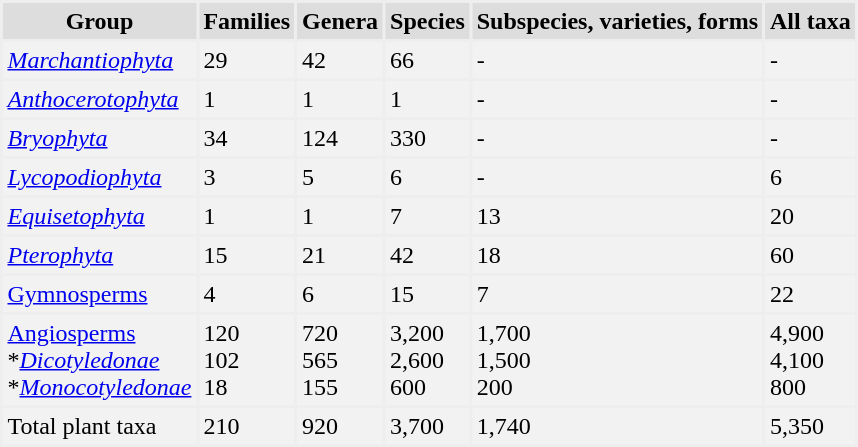<table cellspacing="2" cellpadding="3" bgcolor="#EEEEEE">
<tr ---- bgcolor="#DDDDDD">
<th>Group</th>
<th>Families</th>
<th>Genera</th>
<th>Species</th>
<th>Subspecies, varieties, forms</th>
<th>All taxa</th>
</tr>
<tr ---- bgcolor="#F2F2F2">
<td><em><a href='#'>Marchantiophyta</a></em></td>
<td>29</td>
<td>42</td>
<td>66</td>
<td>-</td>
<td>-</td>
</tr>
<tr ---- bgcolor="#F2F2F2">
<td><em><a href='#'>Anthocerotophyta</a></em></td>
<td>1</td>
<td>1</td>
<td>1</td>
<td>-</td>
<td>-</td>
</tr>
<tr ---- bgcolor="#F2F2F2">
<td><em><a href='#'>Bryophyta</a></em></td>
<td>34</td>
<td>124</td>
<td>330</td>
<td>-</td>
<td>-</td>
</tr>
<tr ---- bgcolor="#F2F2F2">
<td><em><a href='#'>Lycopodiophyta</a></em></td>
<td>3</td>
<td>5</td>
<td>6</td>
<td>-</td>
<td>6</td>
</tr>
<tr ---- bgcolor="#F2F2F2">
<td><em><a href='#'>Equisetophyta</a></em></td>
<td>1</td>
<td>1</td>
<td>7</td>
<td>13</td>
<td>20</td>
</tr>
<tr ---- bgcolor="#F2F2F2">
<td><em><a href='#'>Pterophyta</a></em></td>
<td>15</td>
<td>21</td>
<td>42</td>
<td>18</td>
<td>60</td>
</tr>
<tr ---- bgcolor="#F2F2F2">
<td><a href='#'>Gymnosperms</a></td>
<td>4</td>
<td>6</td>
<td>15</td>
<td>7</td>
<td>22</td>
</tr>
<tr ---- bgcolor="#F2F2F2">
<td><a href='#'>Angiosperms</a><br>*<em><a href='#'>Dicotyledonae</a></em><br>*<em><a href='#'>Monocotyledonae</a></em></td>
<td>120<br>102<br>18</td>
<td>720<br>565<br>155</td>
<td>3,200<br>2,600<br>600</td>
<td>1,700<br>1,500<br>200</td>
<td>4,900<br>4,100<br>800</td>
</tr>
<tr ---- bgcolor="#F2F2F2">
<td>Total plant taxa</td>
<td>210</td>
<td>920</td>
<td>3,700</td>
<td>1,740</td>
<td>5,350</td>
</tr>
</table>
